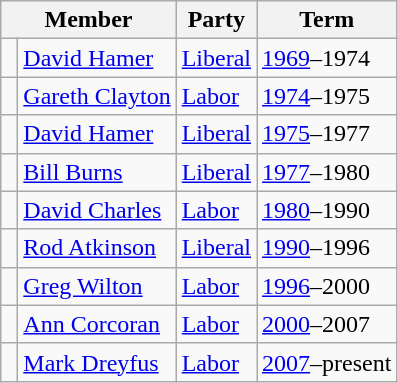<table class="wikitable">
<tr>
<th colspan="2">Member</th>
<th>Party</th>
<th>Term</th>
</tr>
<tr>
<td> </td>
<td><a href='#'>David Hamer</a></td>
<td><a href='#'>Liberal</a></td>
<td><a href='#'>1969</a>–1974</td>
</tr>
<tr>
<td> </td>
<td><a href='#'>Gareth Clayton</a></td>
<td><a href='#'>Labor</a></td>
<td><a href='#'>1974</a>–1975</td>
</tr>
<tr>
<td> </td>
<td><a href='#'>David Hamer</a></td>
<td><a href='#'>Liberal</a></td>
<td><a href='#'>1975</a>–1977</td>
</tr>
<tr>
<td> </td>
<td><a href='#'>Bill Burns</a></td>
<td><a href='#'>Liberal</a></td>
<td><a href='#'>1977</a>–1980</td>
</tr>
<tr>
<td> </td>
<td><a href='#'>David Charles</a></td>
<td><a href='#'>Labor</a></td>
<td><a href='#'>1980</a>–1990</td>
</tr>
<tr>
<td> </td>
<td><a href='#'>Rod Atkinson</a></td>
<td><a href='#'>Liberal</a></td>
<td><a href='#'>1990</a>–1996</td>
</tr>
<tr>
<td> </td>
<td><a href='#'>Greg Wilton</a></td>
<td><a href='#'>Labor</a></td>
<td><a href='#'>1996</a>–2000</td>
</tr>
<tr>
<td> </td>
<td><a href='#'>Ann Corcoran</a></td>
<td><a href='#'>Labor</a></td>
<td><a href='#'>2000</a>–2007</td>
</tr>
<tr>
<td> </td>
<td><a href='#'>Mark Dreyfus</a></td>
<td><a href='#'>Labor</a></td>
<td><a href='#'>2007</a>–present</td>
</tr>
</table>
